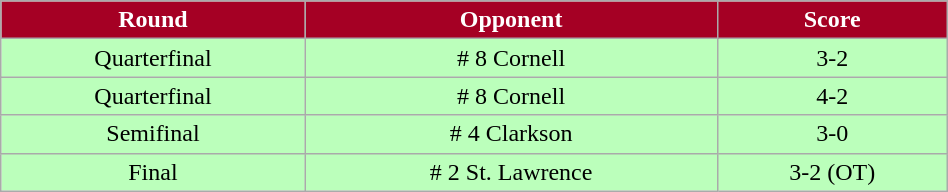<table class="wikitable" width="50%">
<tr align="center"  style=" background:#A50024; color:#FFFFFF;">
<td><strong>Round</strong></td>
<td><strong>Opponent</strong></td>
<td><strong>Score</strong></td>
</tr>
<tr align="center" bgcolor="bbffbb">
<td>Quarterfinal</td>
<td># 8 Cornell</td>
<td>3-2</td>
</tr>
<tr align="center" bgcolor="bbffbb">
<td>Quarterfinal</td>
<td># 8 Cornell</td>
<td>4-2</td>
</tr>
<tr align="center" bgcolor="bbffbb">
<td>Semifinal</td>
<td># 4 Clarkson</td>
<td>3-0</td>
</tr>
<tr align="center" bgcolor="bbffbb">
<td>Final</td>
<td># 2 St. Lawrence</td>
<td>3-2 (OT)</td>
</tr>
</table>
